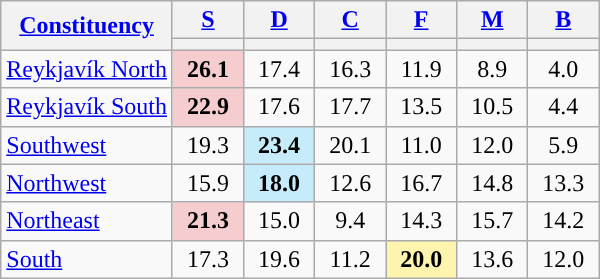<table class="wikitable sortable" style="text-align:center;">
<tr>
<th rowspan=2><a href='#'>Constituency</a></th>
<th style="width:40px;"><a href='#'>S</a></th>
<th style="width:40px;"><a href='#'>D</a></th>
<th style="width:40px;"><a href='#'>C</a></th>
<th style="width:40px;"><a href='#'>F</a></th>
<th style="width:40px;"><a href='#'>M</a></th>
<th style="width:40px;"><a href='#'>B</a></th>
</tr>
<tr>
<th style="background:"></th>
<th style="background:"></th>
<th style="background:"></th>
<th style="background:"></th>
<th style="background:"></th>
<th style="background:"></th>
</tr>
<tr>
<td align=left><a href='#'>Reykjavík North</a></td>
<th style="background:#F6CDCF;">26.1</th>
<td>17.4</td>
<td>16.3</td>
<td>11.9</td>
<td>8.9</td>
<td>4.0</td>
</tr>
<tr>
<td align=left><a href='#'>Reykjavík South</a></td>
<th style="background:#F6CDCF;">22.9</th>
<td>17.6</td>
<td>17.7</td>
<td>13.5</td>
<td>10.5</td>
<td>4.4</td>
</tr>
<tr>
<td align=left><a href='#'>Southwest</a></td>
<td>19.3</td>
<th style="background:#C6ECFB;">23.4</th>
<td>20.1</td>
<td>11.0</td>
<td>12.0</td>
<td>5.9</td>
</tr>
<tr>
<td align=left><a href='#'>Northwest</a></td>
<td>15.9</td>
<th style="background:#C6ECFB;">18.0</th>
<td>12.6</td>
<td>16.7</td>
<td>14.8</td>
<td>13.3</td>
</tr>
<tr>
<td align=left><a href='#'>Northeast</a></td>
<th style="background:#F6CDCF;">21.3</th>
<td>15.0</td>
<td>9.4</td>
<td>14.3</td>
<td>15.7</td>
<td>14.2</td>
</tr>
<tr>
<td align=left><a href='#'>South</a></td>
<td>17.3</td>
<td>19.6</td>
<td>11.2</td>
<th style="background:#FEF4AE;">20.0</th>
<td>13.6</td>
<td>12.0</td>
</tr>
</table>
